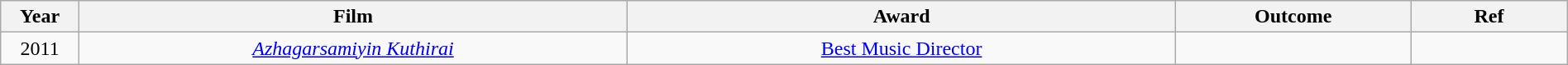<table class="wikitable" style="width:100%;">
<tr>
<th width=5%>Year</th>
<th style="width:35%;">Film</th>
<th style="width:35%;">Award</th>
<th style="width:15%;">Outcome</th>
<th style="width:10%;">Ref</th>
</tr>
<tr>
<td style="text-align:center;">2011</td>
<td style="text-align:center;"><em><a href='#'>Azhagarsamiyin Kuthirai</a></em></td>
<td style="text-align:center;"><a href='#'>Best Music Director</a></td>
<td></td>
<td></td>
</tr>
</table>
